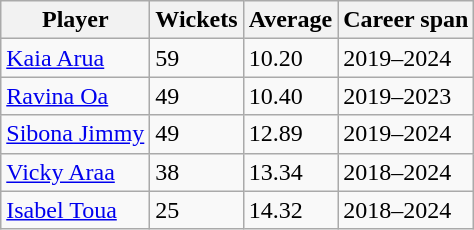<table class="wikitable">
<tr>
<th>Player</th>
<th>Wickets</th>
<th>Average</th>
<th>Career span</th>
</tr>
<tr>
<td><a href='#'>Kaia Arua</a></td>
<td>59</td>
<td>10.20</td>
<td>2019–2024</td>
</tr>
<tr>
<td><a href='#'>Ravina Oa</a></td>
<td>49</td>
<td>10.40</td>
<td>2019–2023</td>
</tr>
<tr>
<td><a href='#'>Sibona Jimmy</a></td>
<td>49</td>
<td>12.89</td>
<td>2019–2024</td>
</tr>
<tr>
<td><a href='#'>Vicky Araa</a></td>
<td>38</td>
<td>13.34</td>
<td>2018–2024</td>
</tr>
<tr>
<td><a href='#'>Isabel Toua</a></td>
<td>25</td>
<td>14.32</td>
<td>2018–2024</td>
</tr>
</table>
